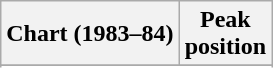<table class="wikitable sortable plainrowheaders">
<tr>
<th>Chart (1983–84)</th>
<th>Peak<br>position</th>
</tr>
<tr>
</tr>
<tr>
</tr>
<tr>
</tr>
</table>
